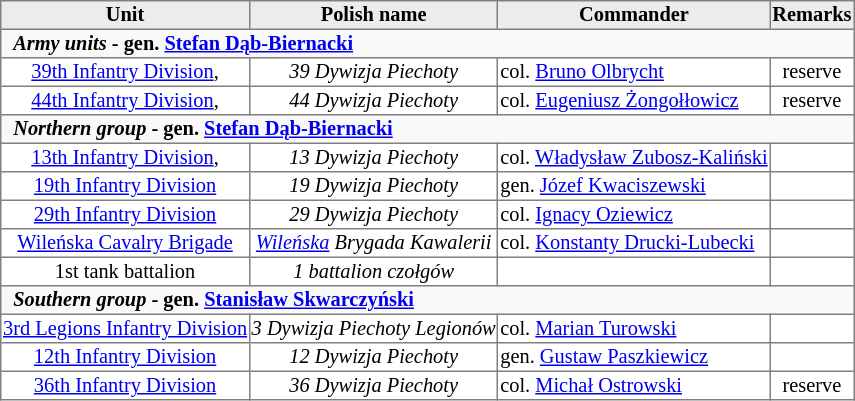<table border="1" cellpadding="1" cellspacing="0" style="font-size: 85%; border: gray solid 1px; border-collapse: collapse; text-align: center;">
<tr style="background: #ececec;">
<th>Unit</th>
<th>Polish name</th>
<th>Commander</th>
<th>Remarks</th>
</tr>
<tr>
<th colspan="34" style="background: #f9f9f9; text-align: left;">  <em>Army units</em> - gen. <a href='#'>Stefan Dąb-Biernacki</a></th>
</tr>
<tr>
<td><a href='#'>39th Infantry Division</a>,</td>
<td><em>39 Dywizja Piechoty</em></td>
<td align="left">col. <a href='#'>Bruno Olbrycht</a></td>
<td>reserve</td>
</tr>
<tr>
<td><a href='#'>44th Infantry Division</a>,</td>
<td><em>44 Dywizja Piechoty</em></td>
<td align="left">col. <a href='#'>Eugeniusz Żongołłowicz</a></td>
<td>reserve</td>
</tr>
<tr>
<th colspan="34" style="background: #f9f9f9; text-align: left;">  <em>Northern group</em> - gen. <a href='#'>Stefan Dąb-Biernacki</a></th>
</tr>
<tr>
<td><a href='#'>13th Infantry Division</a>,</td>
<td><em>13 Dywizja Piechoty</em></td>
<td align="left">col. <a href='#'>Władysław Zubosz-Kaliński</a></td>
<td></td>
</tr>
<tr>
<td><a href='#'>19th Infantry Division</a></td>
<td><em>19 Dywizja Piechoty</em></td>
<td align="left">gen. <a href='#'>Józef Kwaciszewski</a></td>
<td></td>
</tr>
<tr>
<td><a href='#'>29th Infantry Division</a></td>
<td><em>29 Dywizja Piechoty</em></td>
<td align="left">col. <a href='#'>Ignacy Oziewicz</a></td>
<td></td>
</tr>
<tr>
<td><a href='#'>Wileńska Cavalry Brigade</a></td>
<td><em><a href='#'>Wileńska</a> Brygada Kawalerii</em></td>
<td align="left">col. <a href='#'>Konstanty Drucki-Lubecki</a></td>
<td></td>
</tr>
<tr>
<td>1st tank battalion</td>
<td><em>1 battalion czołgów</em></td>
<td></td>
<td></td>
</tr>
<tr>
<th colspan="34" style="background: #f9f9f9; text-align: left;">  <em>Southern group</em> - gen. <a href='#'>Stanisław Skwarczyński</a></th>
</tr>
<tr>
<td><a href='#'>3rd Legions Infantry Division</a></td>
<td><em>3 Dywizja Piechoty Legionów</em></td>
<td align="left">col. <a href='#'>Marian Turowski</a></td>
<td></td>
</tr>
<tr>
<td><a href='#'>12th Infantry Division</a></td>
<td><em>12 Dywizja Piechoty</em></td>
<td align="left">gen. <a href='#'>Gustaw Paszkiewicz</a></td>
<td></td>
</tr>
<tr>
<td><a href='#'>36th Infantry Division</a></td>
<td><em>36 Dywizja Piechoty</em></td>
<td align="left">col. <a href='#'>Michał Ostrowski</a></td>
<td>reserve</td>
</tr>
</table>
